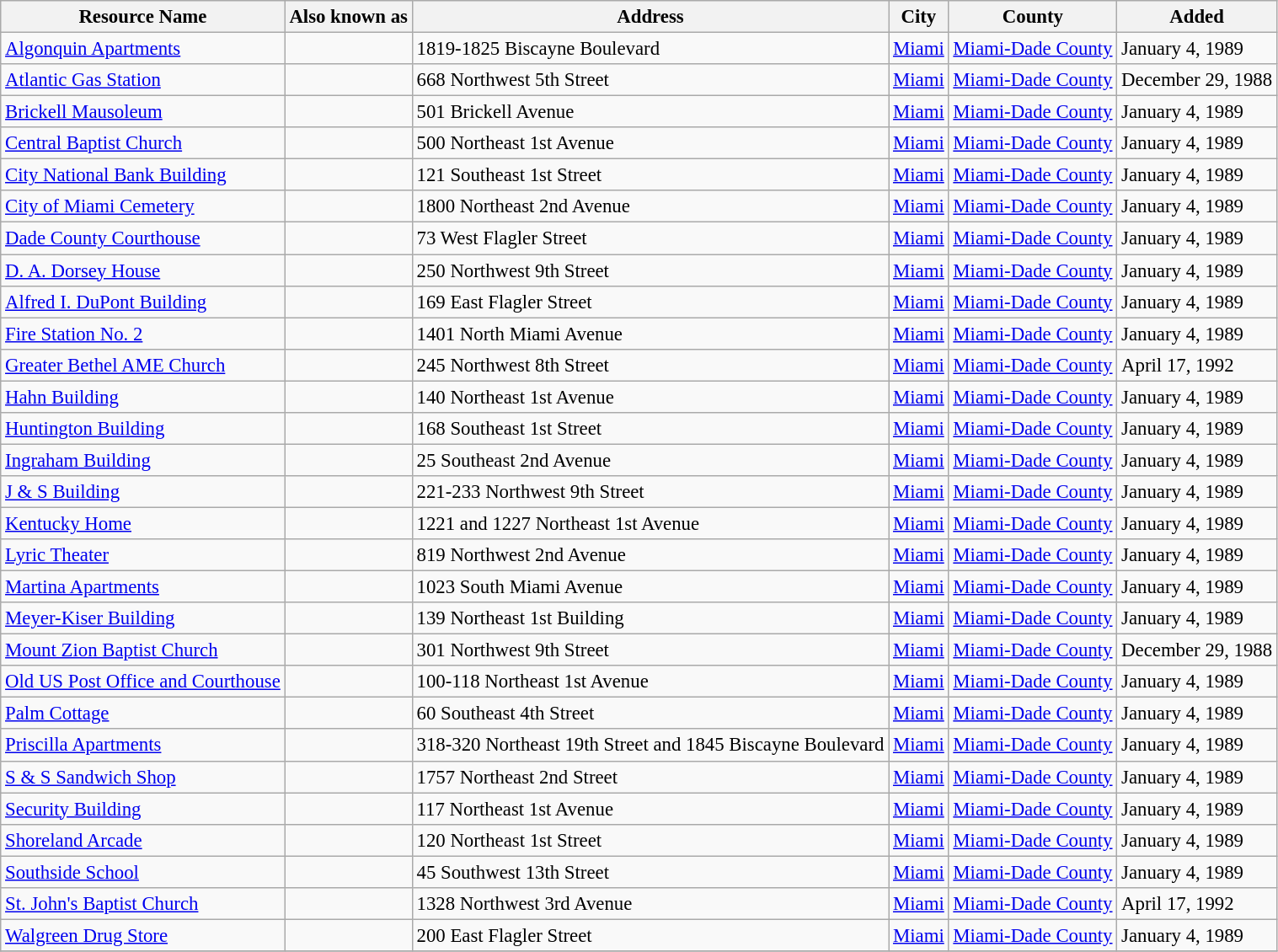<table class="wikitable" style="font-size: 95%;">
<tr>
<th>Resource Name</th>
<th>Also known as</th>
<th>Address</th>
<th>City</th>
<th>County</th>
<th>Added</th>
</tr>
<tr>
<td><a href='#'>Algonquin Apartments</a></td>
<td></td>
<td>1819-1825 Biscayne Boulevard</td>
<td><a href='#'>Miami</a></td>
<td><a href='#'>Miami-Dade County</a></td>
<td>January 4, 1989</td>
</tr>
<tr>
<td><a href='#'>Atlantic Gas Station</a></td>
<td></td>
<td>668 Northwest 5th Street</td>
<td><a href='#'>Miami</a></td>
<td><a href='#'>Miami-Dade County</a></td>
<td>December 29, 1988</td>
</tr>
<tr>
<td><a href='#'>Brickell Mausoleum</a></td>
<td></td>
<td>501 Brickell Avenue</td>
<td><a href='#'>Miami</a></td>
<td><a href='#'>Miami-Dade County</a></td>
<td>January 4, 1989</td>
</tr>
<tr>
<td><a href='#'>Central Baptist Church</a></td>
<td></td>
<td>500 Northeast 1st Avenue</td>
<td><a href='#'>Miami</a></td>
<td><a href='#'>Miami-Dade County</a></td>
<td>January 4, 1989</td>
</tr>
<tr>
<td><a href='#'>City National Bank Building</a></td>
<td></td>
<td>121 Southeast 1st Street</td>
<td><a href='#'>Miami</a></td>
<td><a href='#'>Miami-Dade County</a></td>
<td>January 4, 1989</td>
</tr>
<tr>
<td><a href='#'>City of Miami Cemetery</a></td>
<td></td>
<td>1800 Northeast 2nd Avenue</td>
<td><a href='#'>Miami</a></td>
<td><a href='#'>Miami-Dade County</a></td>
<td>January 4, 1989</td>
</tr>
<tr>
<td><a href='#'>Dade County Courthouse</a></td>
<td></td>
<td>73 West Flagler Street</td>
<td><a href='#'>Miami</a></td>
<td><a href='#'>Miami-Dade County</a></td>
<td>January 4, 1989</td>
</tr>
<tr>
<td><a href='#'>D. A. Dorsey House</a></td>
<td></td>
<td>250 Northwest 9th Street</td>
<td><a href='#'>Miami</a></td>
<td><a href='#'>Miami-Dade County</a></td>
<td>January 4, 1989</td>
</tr>
<tr>
<td><a href='#'>Alfred I. DuPont Building</a></td>
<td></td>
<td>169 East Flagler Street</td>
<td><a href='#'>Miami</a></td>
<td><a href='#'>Miami-Dade County</a></td>
<td>January 4, 1989</td>
</tr>
<tr>
<td><a href='#'>Fire Station No. 2</a></td>
<td></td>
<td>1401 North Miami Avenue</td>
<td><a href='#'>Miami</a></td>
<td><a href='#'>Miami-Dade County</a></td>
<td>January 4, 1989</td>
</tr>
<tr>
<td><a href='#'>Greater Bethel AME Church</a></td>
<td></td>
<td>245 Northwest 8th Street</td>
<td><a href='#'>Miami</a></td>
<td><a href='#'>Miami-Dade County</a></td>
<td>April 17, 1992</td>
</tr>
<tr>
<td><a href='#'>Hahn Building</a></td>
<td></td>
<td>140 Northeast 1st Avenue</td>
<td><a href='#'>Miami</a></td>
<td><a href='#'>Miami-Dade County</a></td>
<td>January 4, 1989</td>
</tr>
<tr>
<td><a href='#'>Huntington Building</a></td>
<td></td>
<td>168 Southeast 1st Street</td>
<td><a href='#'>Miami</a></td>
<td><a href='#'>Miami-Dade County</a></td>
<td>January 4, 1989</td>
</tr>
<tr>
<td><a href='#'>Ingraham Building</a></td>
<td></td>
<td>25 Southeast 2nd Avenue</td>
<td><a href='#'>Miami</a></td>
<td><a href='#'>Miami-Dade County</a></td>
<td>January 4, 1989</td>
</tr>
<tr>
<td><a href='#'>J & S Building</a></td>
<td></td>
<td>221-233 Northwest 9th Street</td>
<td><a href='#'>Miami</a></td>
<td><a href='#'>Miami-Dade County</a></td>
<td>January 4, 1989</td>
</tr>
<tr>
<td><a href='#'>Kentucky Home</a></td>
<td></td>
<td>1221 and 1227 Northeast 1st Avenue</td>
<td><a href='#'>Miami</a></td>
<td><a href='#'>Miami-Dade County</a></td>
<td>January 4, 1989</td>
</tr>
<tr>
<td><a href='#'>Lyric Theater</a></td>
<td></td>
<td>819 Northwest 2nd Avenue</td>
<td><a href='#'>Miami</a></td>
<td><a href='#'>Miami-Dade County</a></td>
<td>January 4, 1989</td>
</tr>
<tr>
<td><a href='#'>Martina Apartments</a></td>
<td></td>
<td>1023 South Miami Avenue</td>
<td><a href='#'>Miami</a></td>
<td><a href='#'>Miami-Dade County</a></td>
<td>January 4, 1989</td>
</tr>
<tr>
<td><a href='#'>Meyer-Kiser Building</a></td>
<td></td>
<td>139 Northeast 1st Building</td>
<td><a href='#'>Miami</a></td>
<td><a href='#'>Miami-Dade County</a></td>
<td>January 4, 1989</td>
</tr>
<tr>
<td><a href='#'>Mount Zion Baptist Church</a></td>
<td></td>
<td>301 Northwest 9th Street</td>
<td><a href='#'>Miami</a></td>
<td><a href='#'>Miami-Dade County</a></td>
<td>December 29, 1988</td>
</tr>
<tr>
<td><a href='#'>Old US Post Office and Courthouse</a></td>
<td></td>
<td>100-118 Northeast 1st Avenue</td>
<td><a href='#'>Miami</a></td>
<td><a href='#'>Miami-Dade County</a></td>
<td>January 4, 1989</td>
</tr>
<tr>
<td><a href='#'>Palm Cottage</a></td>
<td></td>
<td>60 Southeast 4th Street</td>
<td><a href='#'>Miami</a></td>
<td><a href='#'>Miami-Dade County</a></td>
<td>January 4, 1989</td>
</tr>
<tr>
<td><a href='#'>Priscilla Apartments</a></td>
<td></td>
<td>318-320 Northeast 19th Street and 1845 Biscayne Boulevard</td>
<td><a href='#'>Miami</a></td>
<td><a href='#'>Miami-Dade County</a></td>
<td>January 4, 1989</td>
</tr>
<tr>
<td><a href='#'>S & S Sandwich Shop</a></td>
<td></td>
<td>1757 Northeast 2nd Street</td>
<td><a href='#'>Miami</a></td>
<td><a href='#'>Miami-Dade County</a></td>
<td>January 4, 1989</td>
</tr>
<tr>
<td><a href='#'>Security Building</a></td>
<td></td>
<td>117 Northeast 1st Avenue</td>
<td><a href='#'>Miami</a></td>
<td><a href='#'>Miami-Dade County</a></td>
<td>January 4, 1989</td>
</tr>
<tr>
<td><a href='#'>Shoreland Arcade</a></td>
<td></td>
<td>120 Northeast 1st Street</td>
<td><a href='#'>Miami</a></td>
<td><a href='#'>Miami-Dade County</a></td>
<td>January 4, 1989</td>
</tr>
<tr>
<td><a href='#'>Southside School</a></td>
<td></td>
<td>45 Southwest 13th Street</td>
<td><a href='#'>Miami</a></td>
<td><a href='#'>Miami-Dade County</a></td>
<td>January 4, 1989</td>
</tr>
<tr>
<td><a href='#'>St. John's Baptist Church</a></td>
<td></td>
<td>1328 Northwest 3rd Avenue</td>
<td><a href='#'>Miami</a></td>
<td><a href='#'>Miami-Dade County</a></td>
<td>April 17, 1992</td>
</tr>
<tr>
<td><a href='#'>Walgreen Drug Store</a></td>
<td></td>
<td>200 East Flagler Street</td>
<td><a href='#'>Miami</a></td>
<td><a href='#'>Miami-Dade County</a></td>
<td>January 4, 1989</td>
</tr>
<tr>
</tr>
</table>
